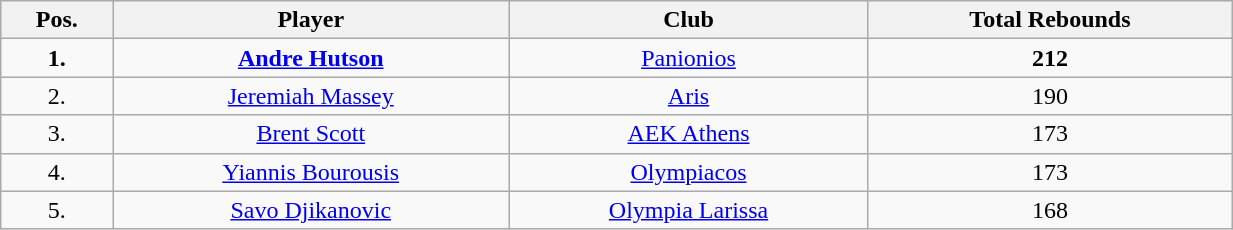<table class="wikitable" style="text-align: center;" width="65%">
<tr>
<th>Pos.</th>
<th>Player</th>
<th>Club</th>
<th>Total Rebounds</th>
</tr>
<tr>
<td align="center"><strong>1.</strong></td>
<td> <strong><a href='#'>Andre Hutson</a></strong></td>
<td><a href='#'>Panionios</a></td>
<td align="center"><strong>212</strong></td>
</tr>
<tr>
<td align="center">2.</td>
<td> <a href='#'>Jeremiah Massey</a></td>
<td><a href='#'>Aris</a></td>
<td align="center">190</td>
</tr>
<tr .=>
<td align="center">3.</td>
<td> <a href='#'>Brent Scott</a></td>
<td><a href='#'>AEK Athens</a></td>
<td align="center">173</td>
</tr>
<tr>
<td align="center">4.</td>
<td> <a href='#'>Yiannis Bourousis</a></td>
<td><a href='#'>Olympiacos</a></td>
<td align="center">173</td>
</tr>
<tr>
<td align="center">5.</td>
<td> <a href='#'>Savo Djikanovic</a></td>
<td><a href='#'>Olympia Larissa</a></td>
<td align="center">168</td>
</tr>
</table>
